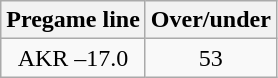<table class="wikitable">
<tr align="center">
<th style=>Pregame line</th>
<th style=>Over/under</th>
</tr>
<tr align="center">
<td>AKR –17.0</td>
<td>53</td>
</tr>
</table>
